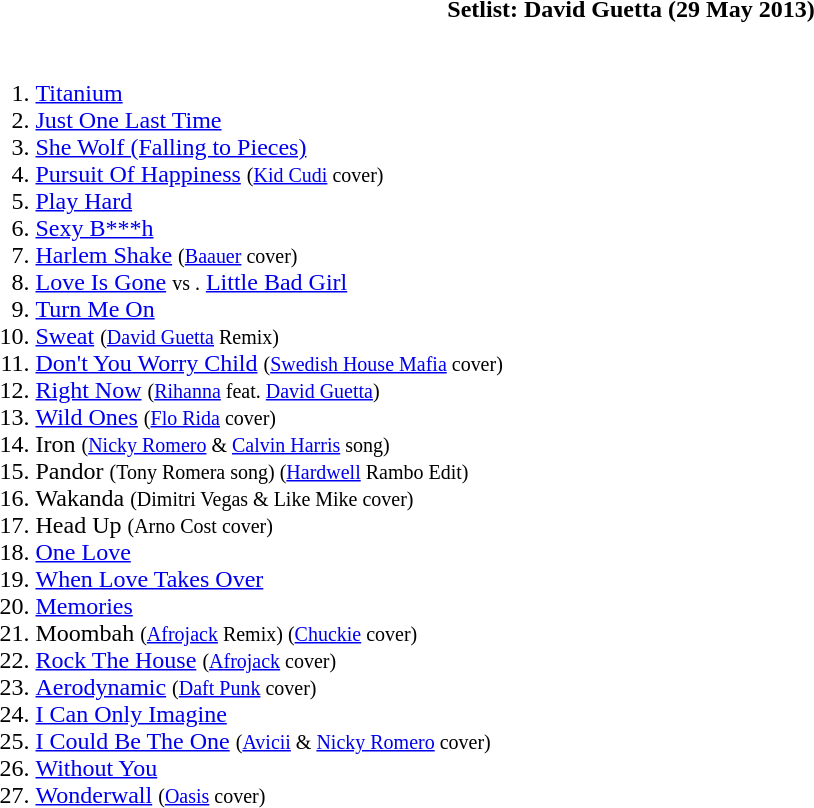<table class="toccolours collapsible collapsed" style="min-width:55em">
<tr>
<th>Setlist: David Guetta (29 May 2013)</th>
</tr>
<tr>
<td><br><ol><li><a href='#'>Titanium</a></li><li><a href='#'>Just One Last Time</a></li><li><a href='#'>She Wolf (Falling to Pieces)</a></li><li><a href='#'>Pursuit Of Happiness</a> <small>(<a href='#'>Kid Cudi</a> cover)</small></li><li><a href='#'>Play Hard</a></li><li><a href='#'>Sexy B***h</a></li><li><a href='#'>Harlem Shake</a> <small>(<a href='#'>Baauer</a> cover)</small></li><li><a href='#'>Love Is Gone</a> <small>vs .</small> <a href='#'>Little Bad Girl</a></li><li><a href='#'>Turn Me On</a></li><li><a href='#'>Sweat</a> <small>(<a href='#'>David Guetta</a> Remix)</small></li><li><a href='#'>Don't You Worry Child</a> <small>(<a href='#'>Swedish House Mafia</a> cover)</small></li><li><a href='#'>Right Now</a> <small>(<a href='#'>Rihanna</a> feat. <a href='#'>David Guetta</a>)</small></li><li><a href='#'>Wild Ones</a> <small>(<a href='#'>Flo Rida</a> cover)</small></li><li>Iron <small>(<a href='#'>Nicky Romero</a> & <a href='#'>Calvin Harris</a> song)</small></li><li>Pandor <small>(Tony Romera song) (<a href='#'>Hardwell</a> Rambo Edit)</small></li><li>Wakanda <small>(Dimitri Vegas & Like Mike cover)</small></li><li>Head Up <small>(Arno Cost cover)</small></li><li><a href='#'>One Love</a></li><li><a href='#'>When Love Takes Over</a></li><li><a href='#'>Memories</a></li><li>Moombah <small>(<a href='#'>Afrojack</a> Remix) (<a href='#'>Chuckie</a> cover)</small></li><li><a href='#'>Rock The House</a> <small>(<a href='#'>Afrojack</a> cover)</small></li><li><a href='#'>Aerodynamic</a> <small>(<a href='#'>Daft Punk</a> cover)</small></li><li><a href='#'>I Can Only Imagine</a></li><li><a href='#'>I Could Be The One</a> <small>(<a href='#'>Avicii</a> & <a href='#'>Nicky Romero</a> cover)</small></li><li><a href='#'>Without You</a></li><li><a href='#'>Wonderwall</a> <small>(<a href='#'>Oasis</a> cover)</small></li></ol></td>
</tr>
</table>
